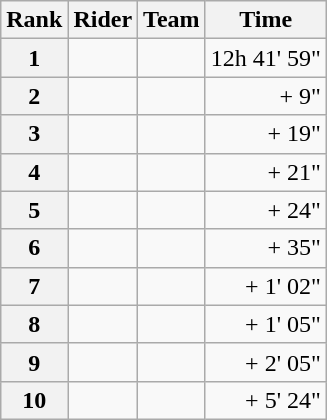<table class="wikitable" margin-bottom:0;">
<tr>
<th scope="col">Rank</th>
<th scope="col">Rider</th>
<th scope="col">Team</th>
<th scope="col">Time</th>
</tr>
<tr>
<th scope="row">1</th>
<td> </td>
<td></td>
<td align="right">12h 41' 59"</td>
</tr>
<tr>
<th scope="row">2</th>
<td></td>
<td></td>
<td align="right">+ 9"</td>
</tr>
<tr>
<th scope="row">3</th>
<td></td>
<td></td>
<td align="right">+ 19"</td>
</tr>
<tr>
<th scope="row">4</th>
<td></td>
<td></td>
<td align="right">+ 21"</td>
</tr>
<tr>
<th scope="row">5</th>
<td></td>
<td></td>
<td align="right">+ 24"</td>
</tr>
<tr>
<th scope="row">6</th>
<td></td>
<td></td>
<td align="right">+ 35"</td>
</tr>
<tr>
<th scope="row">7</th>
<td></td>
<td></td>
<td align="right">+ 1' 02"</td>
</tr>
<tr>
<th scope="row">8</th>
<td></td>
<td></td>
<td align="right">+ 1' 05"</td>
</tr>
<tr>
<th scope="row">9</th>
<td></td>
<td></td>
<td align="right">+ 2' 05"</td>
</tr>
<tr>
<th scope="row">10</th>
<td></td>
<td></td>
<td align="right">+ 5' 24"</td>
</tr>
</table>
